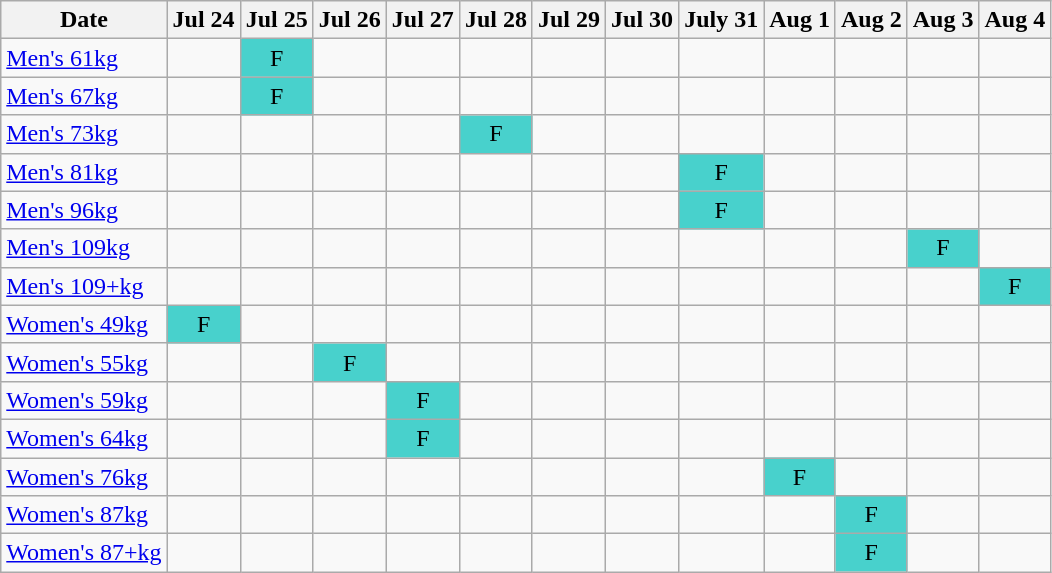<table class="wikitable olympic-schedule Weightlifting">
<tr>
<th>Date</th>
<th>Jul 24</th>
<th>Jul 25</th>
<th>Jul 26</th>
<th>Jul 27</th>
<th>Jul 28</th>
<th>Jul 29</th>
<th>Jul 30</th>
<th>July 31</th>
<th>Aug 1</th>
<th>Aug 2</th>
<th>Aug 3</th>
<th>Aug 4</th>
</tr>
<tr>
<td class="event"><a href='#'>Men's 61kg</a></td>
<td></td>
<td bgcolor="#48D1CC" align=center>F</td>
<td></td>
<td></td>
<td></td>
<td></td>
<td></td>
<td></td>
<td></td>
<td></td>
<td></td>
<td></td>
</tr>
<tr>
<td class="event"><a href='#'>Men's 67kg</a></td>
<td></td>
<td bgcolor="#48D1CC" align=center>F</td>
<td></td>
<td></td>
<td></td>
<td></td>
<td></td>
<td></td>
<td></td>
<td></td>
<td></td>
<td></td>
</tr>
<tr>
<td class="event"><a href='#'>Men's 73kg</a></td>
<td></td>
<td></td>
<td></td>
<td></td>
<td bgcolor="#48D1CC" align=center>F</td>
<td></td>
<td></td>
<td></td>
<td></td>
<td></td>
<td></td>
<td></td>
</tr>
<tr>
<td class="event"><a href='#'>Men's 81kg</a></td>
<td></td>
<td></td>
<td></td>
<td></td>
<td></td>
<td></td>
<td></td>
<td bgcolor="#48D1CC" align=center>F</td>
<td></td>
<td></td>
<td></td>
<td></td>
</tr>
<tr>
<td class="event"><a href='#'>Men's 96kg</a></td>
<td></td>
<td></td>
<td></td>
<td></td>
<td></td>
<td></td>
<td></td>
<td bgcolor="#48D1CC" align=center>F</td>
<td></td>
<td></td>
<td></td>
<td></td>
</tr>
<tr>
<td class="event"><a href='#'>Men's 109kg</a></td>
<td></td>
<td></td>
<td></td>
<td></td>
<td></td>
<td></td>
<td></td>
<td></td>
<td></td>
<td></td>
<td bgcolor="#48D1CC" align=center>F</td>
<td></td>
</tr>
<tr>
<td class="event"><a href='#'>Men's 109+kg</a></td>
<td></td>
<td></td>
<td></td>
<td></td>
<td></td>
<td></td>
<td></td>
<td></td>
<td></td>
<td></td>
<td></td>
<td bgcolor="#48D1CC" align=center>F</td>
</tr>
<tr>
<td class="event"><a href='#'>Women's 49kg</a></td>
<td bgcolor="#48D1CC" align=center>F</td>
<td></td>
<td></td>
<td></td>
<td></td>
<td></td>
<td></td>
<td></td>
<td></td>
<td></td>
<td></td>
<td></td>
</tr>
<tr>
<td class="event"><a href='#'>Women's 55kg</a></td>
<td></td>
<td></td>
<td bgcolor="#48D1CC" align=center>F</td>
<td></td>
<td></td>
<td></td>
<td></td>
<td></td>
<td></td>
<td></td>
<td></td>
<td></td>
</tr>
<tr>
<td class="event"><a href='#'>Women's 59kg</a></td>
<td></td>
<td></td>
<td></td>
<td bgcolor="#48D1CC" align=center>F</td>
<td></td>
<td></td>
<td></td>
<td></td>
<td></td>
<td></td>
<td></td>
<td></td>
</tr>
<tr>
<td class="event"><a href='#'>Women's 64kg</a></td>
<td></td>
<td></td>
<td></td>
<td bgcolor="#48D1CC" align=center>F</td>
<td></td>
<td></td>
<td></td>
<td></td>
<td></td>
<td></td>
<td></td>
<td></td>
</tr>
<tr>
<td class="event"><a href='#'>Women's 76kg</a></td>
<td></td>
<td></td>
<td></td>
<td></td>
<td></td>
<td></td>
<td></td>
<td></td>
<td bgcolor="#48D1CC" align=center>F</td>
<td></td>
<td></td>
<td></td>
</tr>
<tr>
<td class="event"><a href='#'>Women's 87kg</a></td>
<td></td>
<td></td>
<td></td>
<td></td>
<td></td>
<td></td>
<td></td>
<td></td>
<td></td>
<td bgcolor="#48D1CC" align=center>F</td>
<td></td>
<td></td>
</tr>
<tr>
<td class="event"><a href='#'>Women's 87+kg</a></td>
<td></td>
<td></td>
<td></td>
<td></td>
<td></td>
<td></td>
<td></td>
<td></td>
<td></td>
<td bgcolor="#48D1CC" align=center>F</td>
<td></td>
<td></td>
</tr>
</table>
